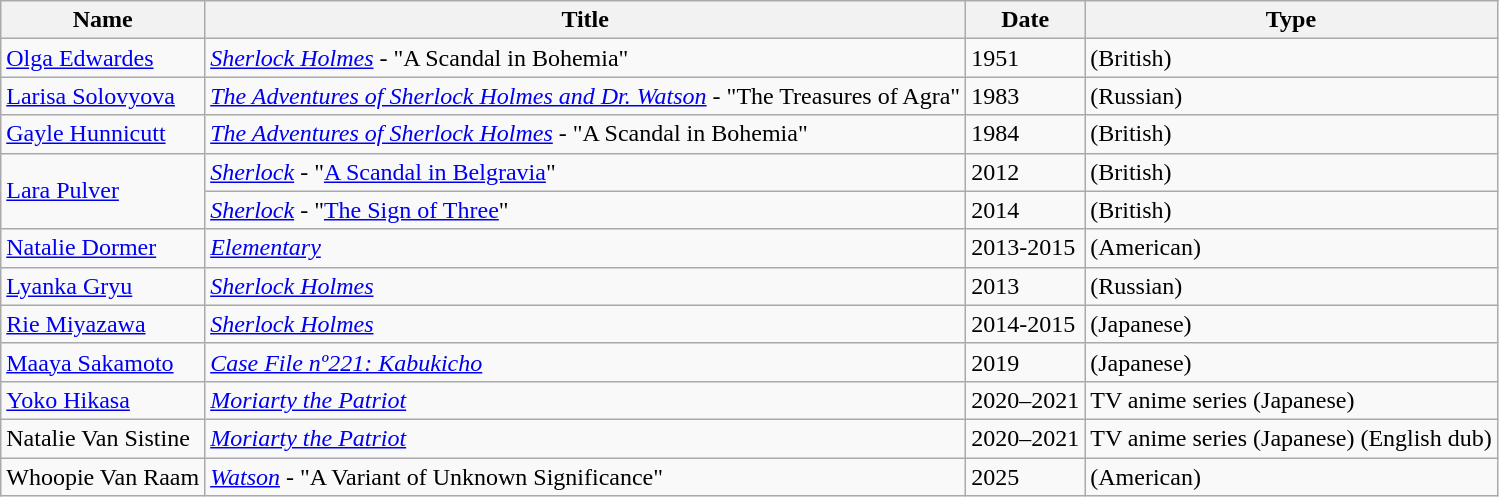<table class="wikitable sortable">
<tr>
<th>Name</th>
<th>Title</th>
<th>Date</th>
<th>Type</th>
</tr>
<tr>
<td><a href='#'>Olga Edwardes</a></td>
<td><em><a href='#'>Sherlock Holmes</a></em> - "A Scandal in Bohemia"</td>
<td>1951</td>
<td>(British)</td>
</tr>
<tr>
<td><a href='#'>Larisa Solovyova</a></td>
<td><em><a href='#'>The Adventures of Sherlock Holmes and Dr. Watson</a></em> - "The Treasures of Agra"</td>
<td>1983</td>
<td>(Russian)</td>
</tr>
<tr>
<td><a href='#'>Gayle Hunnicutt</a></td>
<td><em><a href='#'>The Adventures of Sherlock Holmes</a></em> - "A Scandal in Bohemia"</td>
<td>1984</td>
<td>(British)</td>
</tr>
<tr>
<td rowspan="2"><a href='#'>Lara Pulver</a></td>
<td><em><a href='#'>Sherlock</a></em> - "<a href='#'>A Scandal in Belgravia</a>"</td>
<td>2012</td>
<td>(British)</td>
</tr>
<tr>
<td><em><a href='#'>Sherlock</a></em> - "<a href='#'>The Sign of Three</a>"</td>
<td>2014</td>
<td>(British)</td>
</tr>
<tr>
<td><a href='#'>Natalie Dormer</a></td>
<td><em><a href='#'>Elementary</a></em></td>
<td>2013-2015</td>
<td>(American)</td>
</tr>
<tr>
<td><a href='#'>Lyanka Gryu</a></td>
<td><em><a href='#'>Sherlock Holmes</a></em></td>
<td>2013</td>
<td>(Russian)</td>
</tr>
<tr>
<td><a href='#'>Rie Miyazawa</a></td>
<td><em><a href='#'>Sherlock Holmes</a></em></td>
<td>2014-2015</td>
<td>(Japanese)</td>
</tr>
<tr>
<td><a href='#'>Maaya Sakamoto</a></td>
<td><em><a href='#'>Case File nº221: Kabukicho</a></em></td>
<td>2019</td>
<td>(Japanese)</td>
</tr>
<tr>
<td><a href='#'>Yoko Hikasa</a></td>
<td><em><a href='#'>Moriarty the Patriot</a></em></td>
<td>2020–2021</td>
<td>TV anime series (Japanese)</td>
</tr>
<tr>
<td>Natalie Van Sistine</td>
<td><em><a href='#'>Moriarty the Patriot</a></em></td>
<td>2020–2021</td>
<td>TV anime series (Japanese) (English dub)</td>
</tr>
<tr>
<td>Whoopie Van Raam</td>
<td><em><a href='#'>Watson</a></em> - "A Variant of Unknown Significance"</td>
<td>2025</td>
<td>(American)</td>
</tr>
</table>
